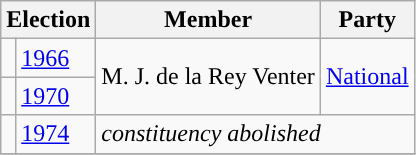<table class="wikitable">
<tr>
<th colspan="2">Election</th>
<th>Member</th>
<th>Party</th>
</tr>
<tr>
<td style="background-color: "></td>
<td><a href='#'>1966</a></td>
<td rowspan="2">M. J. de la Rey Venter</td>
<td rowspan="2"><a href='#'>National</a></td>
</tr>
<tr>
<td style="background-color: "></td>
<td><a href='#'>1970</a></td>
</tr>
<tr>
<td style="background-color: "></td>
<td><a href='#'>1974</a></td>
<td colspan="2"><em>constituency abolished</em></td>
</tr>
<tr>
</tr>
</table>
